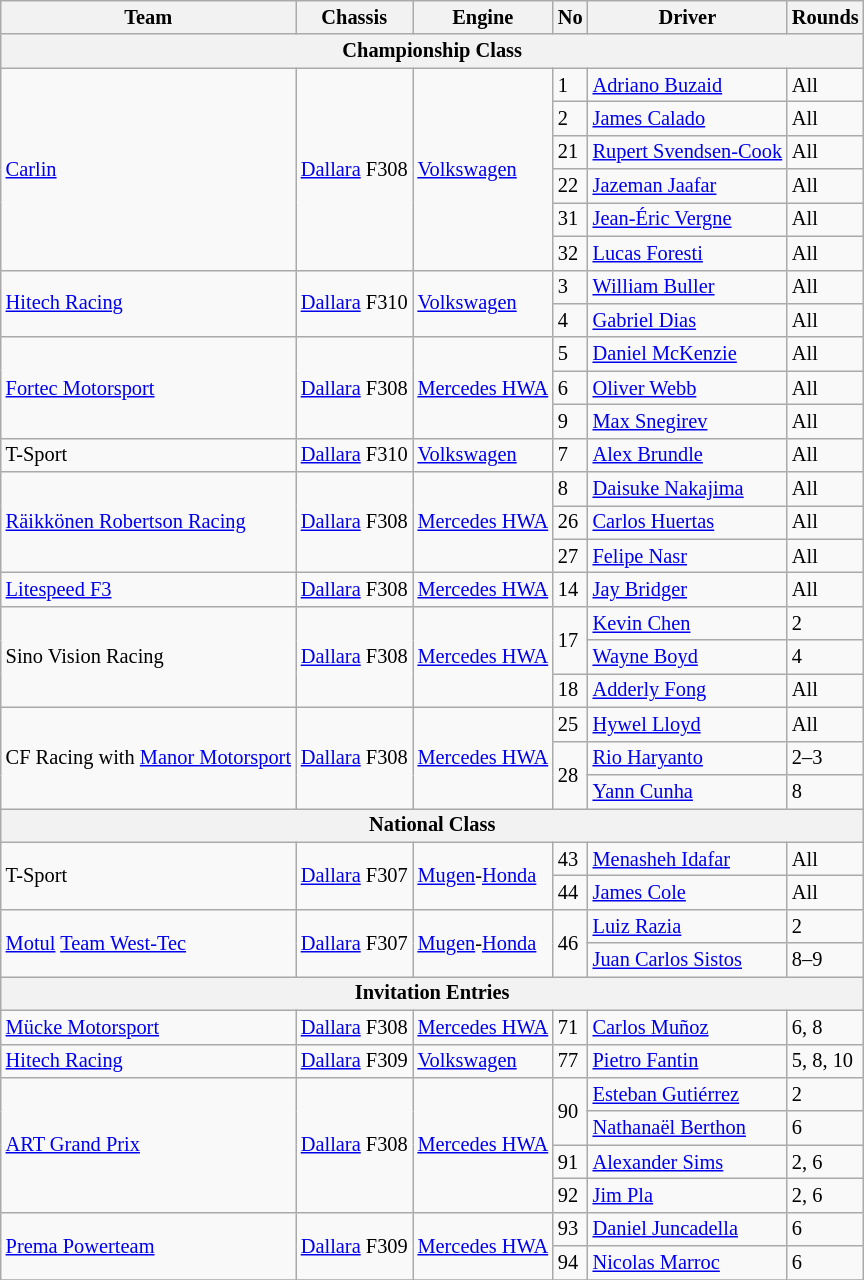<table class="wikitable" style="font-size: 85%;">
<tr>
<th>Team</th>
<th>Chassis</th>
<th>Engine</th>
<th>No</th>
<th>Driver</th>
<th>Rounds</th>
</tr>
<tr>
<th colspan=6>Championship Class</th>
</tr>
<tr>
<td rowspan=6> <a href='#'>Carlin</a></td>
<td rowspan=6><a href='#'>Dallara</a> F308</td>
<td rowspan=6><a href='#'>Volkswagen</a></td>
<td>1</td>
<td> <a href='#'>Adriano Buzaid</a></td>
<td>All</td>
</tr>
<tr>
<td>2</td>
<td> <a href='#'>James Calado</a></td>
<td>All</td>
</tr>
<tr>
<td>21</td>
<td nowrap> <a href='#'>Rupert Svendsen-Cook</a></td>
<td>All</td>
</tr>
<tr>
<td>22</td>
<td> <a href='#'>Jazeman Jaafar</a></td>
<td>All</td>
</tr>
<tr>
<td>31</td>
<td> <a href='#'>Jean-Éric Vergne</a></td>
<td>All</td>
</tr>
<tr>
<td>32</td>
<td> <a href='#'>Lucas Foresti</a></td>
<td>All</td>
</tr>
<tr>
<td rowspan=2> <a href='#'>Hitech Racing</a></td>
<td rowspan=2><a href='#'>Dallara</a> F310</td>
<td rowspan=2><a href='#'>Volkswagen</a></td>
<td>3</td>
<td> <a href='#'>William Buller</a></td>
<td>All</td>
</tr>
<tr>
<td>4</td>
<td> <a href='#'>Gabriel Dias</a></td>
<td>All</td>
</tr>
<tr>
<td rowspan=3> <a href='#'>Fortec Motorsport</a></td>
<td rowspan=3><a href='#'>Dallara</a> F308</td>
<td rowspan=3><a href='#'>Mercedes HWA</a></td>
<td>5</td>
<td> <a href='#'>Daniel McKenzie</a></td>
<td>All</td>
</tr>
<tr>
<td>6</td>
<td> <a href='#'>Oliver Webb</a></td>
<td>All</td>
</tr>
<tr>
<td>9</td>
<td> <a href='#'>Max Snegirev</a></td>
<td>All</td>
</tr>
<tr>
<td> T-Sport</td>
<td><a href='#'>Dallara</a> F310</td>
<td><a href='#'>Volkswagen</a></td>
<td>7</td>
<td> <a href='#'>Alex Brundle</a></td>
<td>All</td>
</tr>
<tr>
<td rowspan=3> <a href='#'>Räikkönen Robertson Racing</a></td>
<td rowspan=3><a href='#'>Dallara</a> F308</td>
<td rowspan=3><a href='#'>Mercedes HWA</a></td>
<td>8</td>
<td> <a href='#'>Daisuke Nakajima</a></td>
<td>All</td>
</tr>
<tr>
<td>26</td>
<td> <a href='#'>Carlos Huertas</a></td>
<td>All</td>
</tr>
<tr>
<td>27</td>
<td> <a href='#'>Felipe Nasr</a></td>
<td>All</td>
</tr>
<tr>
<td> <a href='#'>Litespeed F3</a></td>
<td><a href='#'>Dallara</a> F308</td>
<td><a href='#'>Mercedes HWA</a></td>
<td>14</td>
<td> <a href='#'>Jay Bridger</a></td>
<td>All</td>
</tr>
<tr>
<td rowspan=3> Sino Vision Racing</td>
<td rowspan=3><a href='#'>Dallara</a> F308</td>
<td rowspan=3><a href='#'>Mercedes HWA</a></td>
<td rowspan=2>17</td>
<td> <a href='#'>Kevin Chen</a></td>
<td>2</td>
</tr>
<tr>
<td> <a href='#'>Wayne Boyd</a></td>
<td>4</td>
</tr>
<tr>
<td>18</td>
<td> <a href='#'>Adderly Fong</a></td>
<td>All</td>
</tr>
<tr>
<td rowspan=3 nowrap> CF Racing with <a href='#'>Manor Motorsport</a></td>
<td rowspan=3><a href='#'>Dallara</a> F308</td>
<td rowspan=3><a href='#'>Mercedes HWA</a></td>
<td>25</td>
<td> <a href='#'>Hywel Lloyd</a></td>
<td>All</td>
</tr>
<tr>
<td rowspan=2>28</td>
<td> <a href='#'>Rio Haryanto</a></td>
<td>2–3</td>
</tr>
<tr>
<td> <a href='#'>Yann Cunha</a></td>
<td>8</td>
</tr>
<tr>
<th colspan=6>National Class</th>
</tr>
<tr>
<td rowspan=2> T-Sport</td>
<td rowspan=2><a href='#'>Dallara</a> F307</td>
<td rowspan=2><a href='#'>Mugen</a>-<a href='#'>Honda</a></td>
<td>43</td>
<td> <a href='#'>Menasheh Idafar</a></td>
<td>All</td>
</tr>
<tr>
<td>44</td>
<td> <a href='#'>James Cole</a></td>
<td>All</td>
</tr>
<tr>
<td rowspan=2> <a href='#'>Motul</a> <a href='#'>Team West-Tec</a></td>
<td rowspan=2><a href='#'>Dallara</a> F307</td>
<td rowspan=2><a href='#'>Mugen</a>-<a href='#'>Honda</a></td>
<td rowspan=2>46</td>
<td> <a href='#'>Luiz Razia</a></td>
<td>2</td>
</tr>
<tr>
<td> <a href='#'>Juan Carlos Sistos</a></td>
<td>8–9</td>
</tr>
<tr>
<th colspan=6>Invitation Entries</th>
</tr>
<tr>
<td> <a href='#'>Mücke Motorsport</a></td>
<td><a href='#'>Dallara</a> F308</td>
<td><a href='#'>Mercedes HWA</a></td>
<td>71</td>
<td> <a href='#'>Carlos Muñoz</a></td>
<td>6, 8</td>
</tr>
<tr>
<td> <a href='#'>Hitech Racing</a></td>
<td><a href='#'>Dallara</a> F309</td>
<td><a href='#'>Volkswagen</a></td>
<td>77</td>
<td> <a href='#'>Pietro Fantin</a></td>
<td>5, 8, 10</td>
</tr>
<tr>
<td rowspan=4> <a href='#'>ART Grand Prix</a></td>
<td rowspan=4><a href='#'>Dallara</a> F308</td>
<td rowspan=4><a href='#'>Mercedes HWA</a></td>
<td rowspan=2>90</td>
<td> <a href='#'>Esteban Gutiérrez</a></td>
<td>2</td>
</tr>
<tr>
<td> <a href='#'>Nathanaël Berthon</a></td>
<td>6</td>
</tr>
<tr>
<td>91</td>
<td> <a href='#'>Alexander Sims</a></td>
<td>2, 6</td>
</tr>
<tr>
<td>92</td>
<td> <a href='#'>Jim Pla</a></td>
<td>2, 6</td>
</tr>
<tr>
<td rowspan=2> <a href='#'>Prema Powerteam</a></td>
<td rowspan=2><a href='#'>Dallara</a> F309</td>
<td rowspan=2><a href='#'>Mercedes HWA</a></td>
<td>93</td>
<td> <a href='#'>Daniel Juncadella</a></td>
<td>6</td>
</tr>
<tr>
<td>94</td>
<td> <a href='#'>Nicolas Marroc</a></td>
<td>6</td>
</tr>
<tr>
</tr>
</table>
